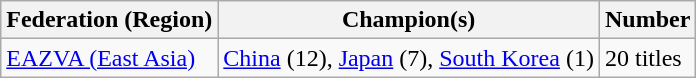<table class="wikitable">
<tr>
<th>Federation (Region)</th>
<th>Champion(s)</th>
<th>Number</th>
</tr>
<tr>
<td><a href='#'>EAZVA (East Asia)</a></td>
<td><a href='#'>China</a> (12), <a href='#'>Japan</a> (7), <a href='#'>South Korea</a> (1)</td>
<td>20 titles</td>
</tr>
</table>
